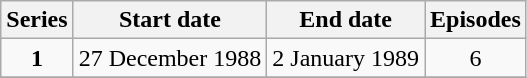<table class="wikitable" style="text-align:center;">
<tr>
<th>Series</th>
<th>Start date</th>
<th>End date</th>
<th>Episodes</th>
</tr>
<tr>
<td><strong>1</strong></td>
<td>27 December 1988</td>
<td>2 January 1989</td>
<td>6</td>
</tr>
<tr>
</tr>
</table>
